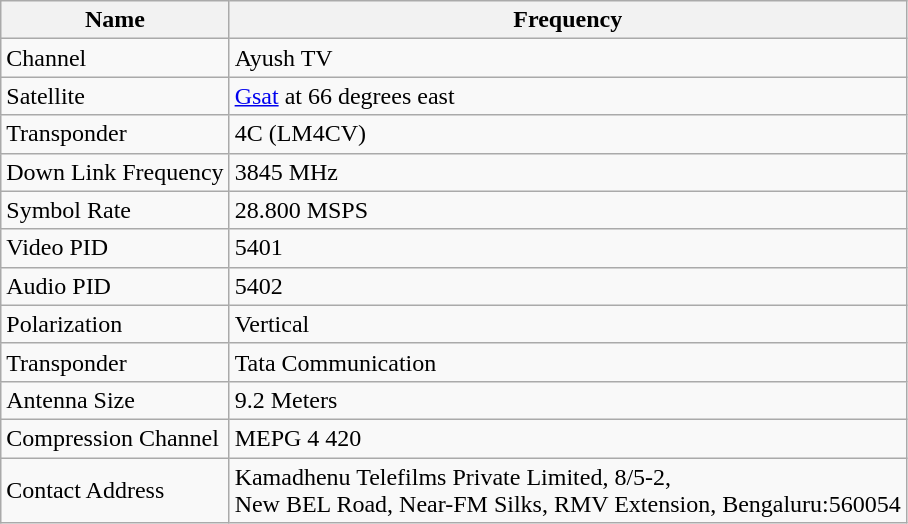<table class="wikitable">
<tr>
<th>Name</th>
<th>Frequency</th>
</tr>
<tr>
<td>Channel</td>
<td>Ayush TV</td>
</tr>
<tr>
<td>Satellite</td>
<td><a href='#'>Gsat</a>  at 66 degrees east</td>
</tr>
<tr>
<td>Transponder</td>
<td>4C (LM4CV)</td>
</tr>
<tr>
<td>Down Link Frequency</td>
<td>3845 MHz</td>
</tr>
<tr>
<td>Symbol Rate</td>
<td>28.800 MSPS</td>
</tr>
<tr>
<td>Video PID</td>
<td>5401</td>
</tr>
<tr>
<td>Audio PID</td>
<td>5402</td>
</tr>
<tr>
<td>Polarization</td>
<td>Vertical</td>
</tr>
<tr>
<td>Transponder</td>
<td>Tata Communication</td>
</tr>
<tr>
<td>Antenna Size</td>
<td>9.2 Meters</td>
</tr>
<tr>
<td>Compression Channel</td>
<td>MEPG 4 420</td>
</tr>
<tr>
<td>Contact Address</td>
<td>Kamadhenu Telefilms Private Limited, 8/5-2,<br>New BEL Road, Near-FM Silks, RMV Extension, 
Bengaluru:560054</td>
</tr>
</table>
